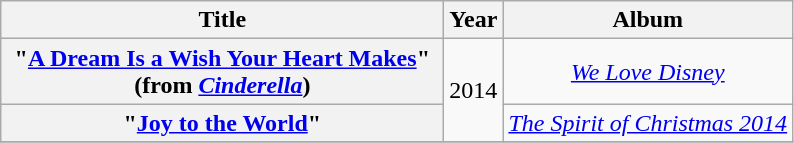<table class="wikitable plainrowheaders" style="text-align:center;">
<tr>
<th scope="col" style="width:18em;">Title</th>
<th scope="col" style="width:1em;">Year</th>
<th scope="col">Album</th>
</tr>
<tr>
<th scope="row">"<a href='#'>A Dream Is a Wish Your Heart Makes</a>"<br><span>(from <em><a href='#'>Cinderella</a></em>)</span></th>
<td rowspan="2">2014</td>
<td><em><a href='#'>We Love Disney</a></em></td>
</tr>
<tr>
<th scope="row">"<a href='#'>Joy to the World</a>"</th>
<td><em><a href='#'>The Spirit of Christmas 2014</a></em></td>
</tr>
<tr>
</tr>
</table>
